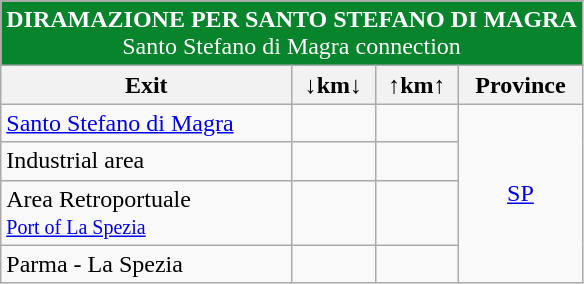<table class="wikitable">
<tr>
</tr>
<tr align="center" style="color: white;font-size:100%;" bgcolor="#08842c">
<td colspan="6"> <strong>DIRAMAZIONE PER SANTO STEFANO DI MAGRA</strong><br>Santo Stefano di Magra connection</td>
</tr>
<tr>
<th><strong>Exit</strong></th>
<th align="center"><strong>↓km↓</strong></th>
<th align="center"><strong>↑km↑</strong></th>
<th align="center"><strong>Province</strong></th>
</tr>
<tr>
<td> <a href='#'>Santo Stefano di Magra</a></td>
<td align="right"></td>
<td align="right"></td>
<td rowspan="4" align="center"><a href='#'>SP</a></td>
</tr>
<tr>
<td>   Industrial area</td>
<td align="right"></td>
<td align="right"></td>
</tr>
<tr>
<td> Area Retroportuale<br><small>  <a href='#'>Port of La Spezia</a></small></td>
<td align="right"></td>
<td align="right"></td>
</tr>
<tr>
<td>   Parma - La Spezia</td>
<td align="right"></td>
<td align="right"></td>
</tr>
</table>
